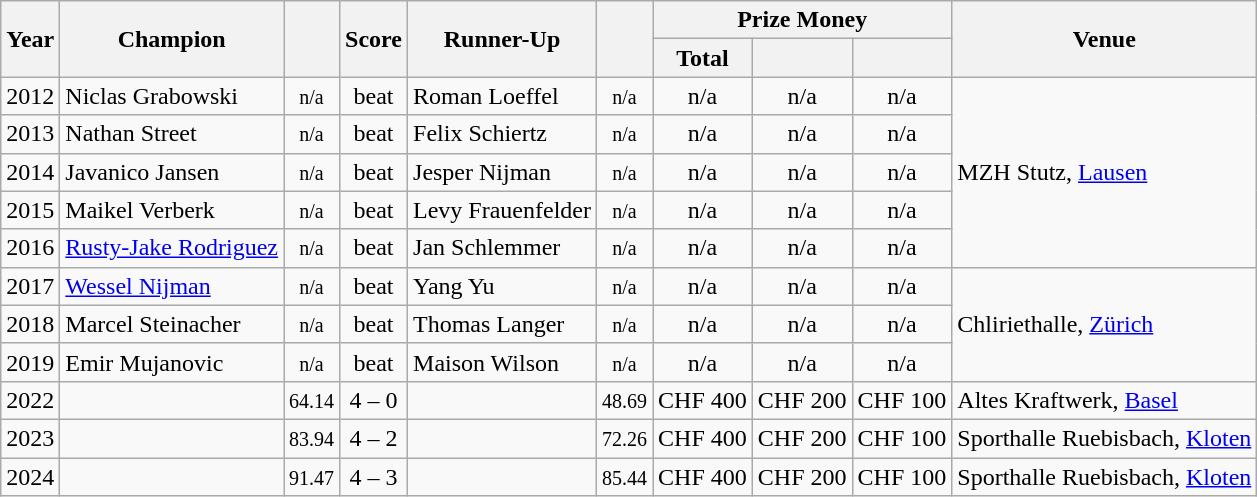<table class="wikitable sortable">
<tr>
<th rowspan=2>Year</th>
<th rowspan=2>Champion</th>
<th rowspan=2></th>
<th rowspan=2>Score</th>
<th rowspan=2>Runner-Up</th>
<th rowspan=2></th>
<th colspan=3>Prize Money</th>
<th rowspan=2>Venue</th>
</tr>
<tr>
<th>Total</th>
<th></th>
<th></th>
</tr>
<tr>
<td>2012</td>
<td> Niclas Grabowski</td>
<td align=center><small><span>n/a</span></small></td>
<td align=center>beat</td>
<td> Roman Loeffel</td>
<td align=center><small><span>n/a</span></small></td>
<td align=center>n/a</td>
<td align=center>n/a</td>
<td align=center>n/a</td>
<td rowspan=5>MZH Stutz, <a href='#'>Lausen</a></td>
</tr>
<tr>
<td>2013</td>
<td> Nathan Street</td>
<td align=center><small><span>n/a</span></small></td>
<td align=center>beat</td>
<td> Felix Schiertz</td>
<td align=center><small><span>n/a</span></small></td>
<td align=center>n/a</td>
<td align=center>n/a</td>
<td align=center>n/a</td>
</tr>
<tr>
<td>2014</td>
<td> Javanico Jansen</td>
<td align=center><small><span>n/a</span></small></td>
<td align=center>beat</td>
<td> Jesper Nijman</td>
<td align=center><small><span>n/a</span></small></td>
<td align=center>n/a</td>
<td align=center>n/a</td>
<td align=center>n/a</td>
</tr>
<tr>
<td>2015</td>
<td> Maikel Verberk</td>
<td align=center><small><span>n/a</span></small></td>
<td align=center>beat</td>
<td> Levy Frauenfelder</td>
<td align=center><small><span>n/a</span></small></td>
<td align=center>n/a</td>
<td align=center>n/a</td>
<td align=center>n/a</td>
</tr>
<tr>
<td>2016</td>
<td> <a href='#'>Rusty-Jake Rodriguez</a></td>
<td align=center><small><span>n/a</span></small></td>
<td align=center>beat</td>
<td> Jan Schlemmer</td>
<td align=center><small><span>n/a</span></small></td>
<td align=center>n/a</td>
<td align=center>n/a</td>
<td align=center>n/a</td>
</tr>
<tr>
<td>2017</td>
<td> <a href='#'>Wessel Nijman</a></td>
<td align=center><small><span>n/a</span></small></td>
<td align=center>beat</td>
<td> Yang Yu</td>
<td align=center><small><span>n/a</span></small></td>
<td align=center>n/a</td>
<td align=center>n/a</td>
<td align=center>n/a</td>
<td rowspan=3>Chliriethalle, <a href='#'>Zürich</a></td>
</tr>
<tr>
<td>2018</td>
<td> Marcel Steinacher</td>
<td align=center><small><span>n/a</span></small></td>
<td align=center>beat</td>
<td> Thomas Langer</td>
<td align=center><small><span>n/a</span></small></td>
<td align=center>n/a</td>
<td align=center>n/a</td>
<td align=center>n/a</td>
</tr>
<tr>
<td>2019</td>
<td> Emir Mujanovic</td>
<td align=center><small><span>n/a</span></small></td>
<td align=center>beat</td>
<td> Maison Wilson</td>
<td align=center><small><span>n/a</span></small></td>
<td align=center>n/a</td>
<td align=center>n/a</td>
<td align=center>n/a</td>
</tr>
<tr>
<td>2022</td>
<td></td>
<td align=center><small><span>64.14</span></small></td>
<td align=center>4 – 0</td>
<td></td>
<td align=center><small><span>48.69</span></small></td>
<td align=center>CHF 400</td>
<td align=center>CHF 200</td>
<td align=center>CHF 100</td>
<td>Altes Kraftwerk, <a href='#'>Basel</a></td>
</tr>
<tr>
<td>2023</td>
<td></td>
<td align=center><small><span>83.94</span></small></td>
<td align=center>4 – 2</td>
<td></td>
<td align=center><small><span>72.26</span></small></td>
<td align=center>CHF 400</td>
<td align=center>CHF 200</td>
<td align=center>CHF 100</td>
<td>Sporthalle Ruebisbach, <a href='#'>Kloten</a></td>
</tr>
<tr>
<td>2024</td>
<td></td>
<td align=center><small><span>91.47</span></small></td>
<td align=center>4 – 3</td>
<td></td>
<td align=center><small><span>85.44</span></small></td>
<td align=center>CHF 400</td>
<td align=center>CHF 200</td>
<td align=center>CHF 100</td>
<td>Sporthalle Ruebisbach, <a href='#'>Kloten</a></td>
</tr>
</table>
